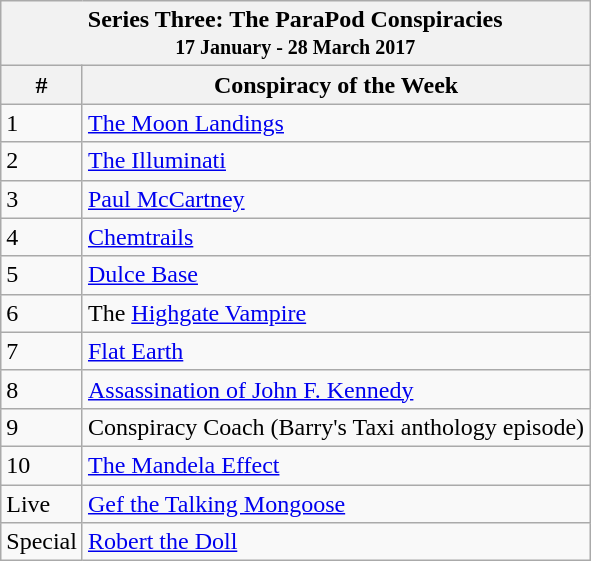<table class="wikitable">
<tr>
<th colspan="3">Series Three: The ParaPod Conspiracies<br><small>17 January - 28 March 2017</small></th>
</tr>
<tr>
<th>#</th>
<th>Conspiracy of the Week</th>
</tr>
<tr>
<td>1</td>
<td><a href='#'>The Moon Landings</a></td>
</tr>
<tr>
<td>2</td>
<td><a href='#'>The Illuminati</a></td>
</tr>
<tr>
<td>3</td>
<td><a href='#'>Paul McCartney</a></td>
</tr>
<tr>
<td>4</td>
<td><a href='#'>Chemtrails</a></td>
</tr>
<tr>
<td>5</td>
<td><a href='#'>Dulce Base</a></td>
</tr>
<tr>
<td>6</td>
<td>The <a href='#'>Highgate Vampire</a></td>
</tr>
<tr>
<td>7</td>
<td><a href='#'>Flat Earth</a></td>
</tr>
<tr>
<td>8</td>
<td><a href='#'>Assassination of John F. Kennedy</a></td>
</tr>
<tr>
<td>9</td>
<td>Conspiracy Coach (Barry's Taxi anthology episode)</td>
</tr>
<tr>
<td>10</td>
<td><a href='#'>The Mandela Effect</a></td>
</tr>
<tr>
<td>Live</td>
<td><a href='#'>Gef the Talking Mongoose</a></td>
</tr>
<tr>
<td>Special</td>
<td><a href='#'>Robert the Doll</a></td>
</tr>
</table>
